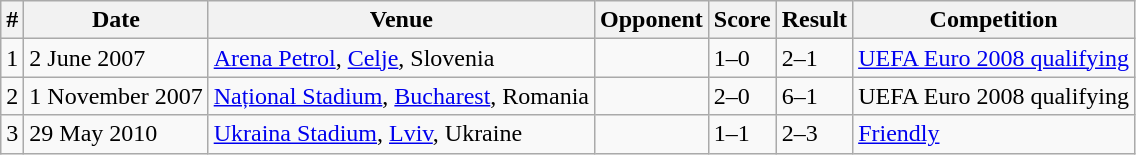<table class="wikitable sortable">
<tr>
<th>#</th>
<th>Date</th>
<th>Venue</th>
<th>Opponent</th>
<th>Score</th>
<th>Result</th>
<th>Competition</th>
</tr>
<tr>
<td>1</td>
<td>2 June 2007</td>
<td><a href='#'>Arena Petrol</a>, <a href='#'>Celje</a>, Slovenia</td>
<td></td>
<td>1–0</td>
<td>2–1</td>
<td><a href='#'>UEFA Euro 2008 qualifying</a></td>
</tr>
<tr>
<td>2</td>
<td>1 November 2007</td>
<td><a href='#'>Național Stadium</a>, <a href='#'>Bucharest</a>, Romania</td>
<td></td>
<td>2–0</td>
<td>6–1</td>
<td>UEFA Euro 2008 qualifying</td>
</tr>
<tr>
<td>3</td>
<td>29 May 2010</td>
<td><a href='#'>Ukraina Stadium</a>, <a href='#'>Lviv</a>, Ukraine</td>
<td></td>
<td>1–1</td>
<td>2–3</td>
<td><a href='#'>Friendly</a></td>
</tr>
</table>
